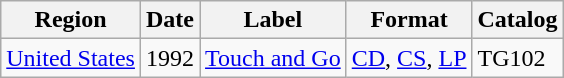<table class="wikitable">
<tr>
<th>Region</th>
<th>Date</th>
<th>Label</th>
<th>Format</th>
<th>Catalog</th>
</tr>
<tr>
<td><a href='#'>United States</a></td>
<td>1992</td>
<td><a href='#'>Touch and Go</a></td>
<td><a href='#'>CD</a>, <a href='#'>CS</a>, <a href='#'>LP</a></td>
<td>TG102</td>
</tr>
</table>
